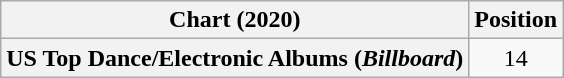<table class="wikitable plainrowheaders" style="text-align:center">
<tr>
<th scope="col">Chart (2020)</th>
<th scope="col">Position</th>
</tr>
<tr>
<th scope="row">US Top Dance/Electronic Albums (<em>Billboard</em>)</th>
<td>14</td>
</tr>
</table>
